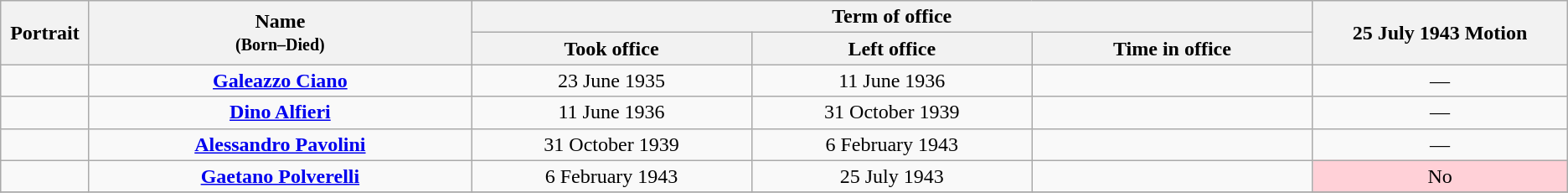<table class="wikitable" style="text-align:center;" style="width=90%">
<tr>
<th width=1% rowspan=2>Portrait</th>
<th width=15% rowspan=2>Name<br><small>(Born–Died)</small></th>
<th width=30% colspan=3>Term of office</th>
<th width=10% rowspan=2>25 July 1943 Motion</th>
</tr>
<tr style="text-align:center;">
<th width=11%>Took office</th>
<th width=11%>Left office</th>
<th width=11%>Time in office</th>
</tr>
<tr>
<td></td>
<td><strong><a href='#'>Galeazzo Ciano</a></strong><br></td>
<td>23 June 1935</td>
<td>11 June 1936</td>
<td></td>
<td align=center>—</td>
</tr>
<tr>
<td></td>
<td><strong><a href='#'>Dino Alfieri</a></strong><br></td>
<td>11 June 1936</td>
<td>31 October 1939</td>
<td></td>
<td align=center>—</td>
</tr>
<tr>
<td></td>
<td><strong><a href='#'>Alessandro Pavolini</a></strong><br></td>
<td>31 October 1939</td>
<td>6 February 1943</td>
<td></td>
<td align=center>—</td>
</tr>
<tr>
<td></td>
<td><strong><a href='#'>Gaetano Polverelli</a></strong><br></td>
<td>6 February 1943</td>
<td>25 July 1943</td>
<td></td>
<td align=center style="background:#FFD0D7">No</td>
</tr>
<tr>
</tr>
</table>
